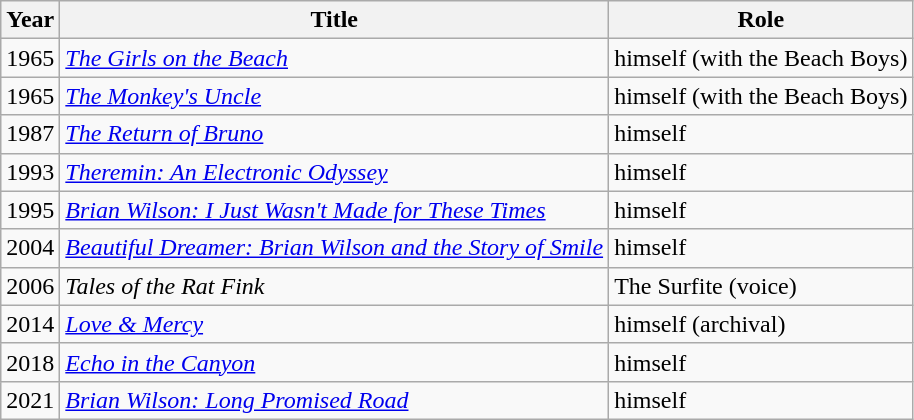<table class="wikitable sortable">
<tr>
<th>Year</th>
<th>Title</th>
<th>Role</th>
</tr>
<tr>
<td>1965</td>
<td><em><a href='#'>The Girls on the Beach</a></em></td>
<td>himself (with the Beach Boys)</td>
</tr>
<tr>
<td>1965</td>
<td><em><a href='#'>The Monkey's Uncle</a></em></td>
<td>himself (with the Beach Boys)</td>
</tr>
<tr>
<td>1987</td>
<td><em><a href='#'>The Return of Bruno</a></em></td>
<td>himself</td>
</tr>
<tr>
<td>1993</td>
<td><em><a href='#'>Theremin: An Electronic Odyssey</a></em></td>
<td>himself</td>
</tr>
<tr>
<td>1995</td>
<td><em><a href='#'>Brian Wilson: I Just Wasn't Made for These Times</a></em></td>
<td>himself</td>
</tr>
<tr>
<td>2004</td>
<td><em><a href='#'>Beautiful Dreamer: Brian Wilson and the Story of Smile</a></em></td>
<td>himself</td>
</tr>
<tr>
<td>2006</td>
<td><em>Tales of the Rat Fink</em></td>
<td>The Surfite (voice)</td>
</tr>
<tr>
<td>2014</td>
<td><em><a href='#'>Love & Mercy</a></em></td>
<td>himself (archival)</td>
</tr>
<tr>
<td>2018</td>
<td><em><a href='#'>Echo in the Canyon</a></em></td>
<td>himself</td>
</tr>
<tr>
<td>2021</td>
<td><em><a href='#'>Brian Wilson: Long Promised Road</a></em></td>
<td>himself</td>
</tr>
</table>
